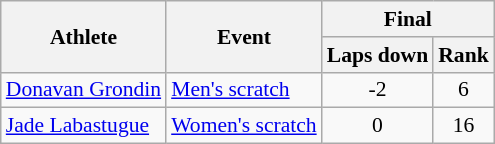<table class="wikitable" style="font-size:90%">
<tr>
<th rowspan=2>Athlete</th>
<th rowspan=2>Event</th>
<th colspan=2>Final</th>
</tr>
<tr>
<th>Laps down</th>
<th>Rank</th>
</tr>
<tr align=center>
<td align=left><a href='#'>Donavan Grondin</a></td>
<td align=left><a href='#'>Men's scratch</a></td>
<td>-2</td>
<td>6</td>
</tr>
<tr align=center>
<td align=left><a href='#'>Jade Labastugue</a></td>
<td align=left><a href='#'>Women's scratch</a></td>
<td>0</td>
<td>16</td>
</tr>
</table>
